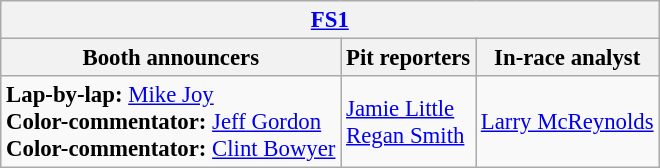<table class="wikitable" style="font-size: 95%;">
<tr>
<th colspan="3"><a href='#'>FS1</a></th>
</tr>
<tr>
<th>Booth announcers</th>
<th>Pit reporters</th>
<th>In-race analyst</th>
</tr>
<tr>
<td><strong>Lap-by-lap:</strong> <a href='#'>Mike Joy</a><br><strong>Color-commentator:</strong> <a href='#'>Jeff Gordon</a><br><strong>Color-commentator:</strong> <a href='#'>Clint Bowyer</a></td>
<td><a href='#'>Jamie Little</a><br><a href='#'>Regan Smith</a></td>
<td><a href='#'>Larry McReynolds</a></td>
</tr>
</table>
